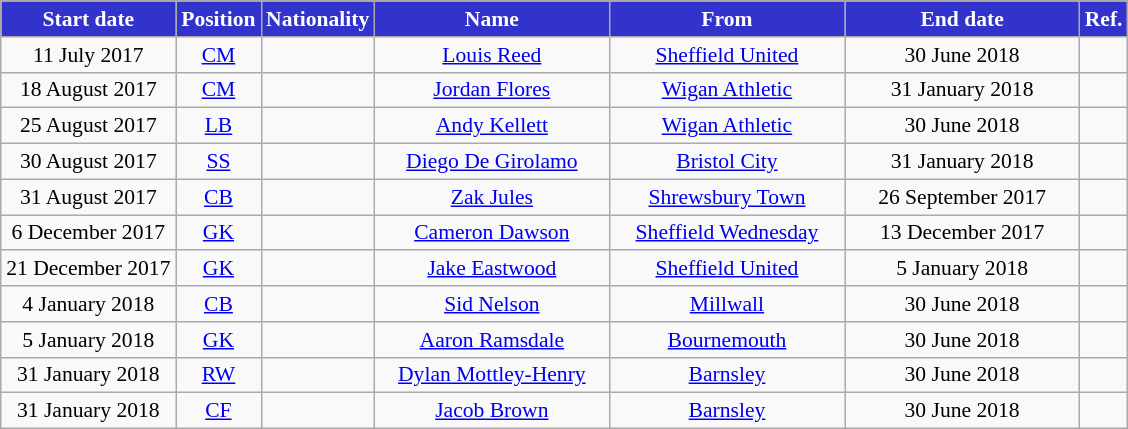<table class="wikitable"  style="text-align:center; font-size:90%; ">
<tr>
<th style="background:#3232CD; color:white; width:110px;">Start date</th>
<th style="background:#3232CD; color:white; width:50px;">Position</th>
<th style="background:#3232CD; color:white; width:50px;">Nationality</th>
<th style="background:#3232CD; color:white; width:150px;">Name</th>
<th style="background:#3232CD; color:white; width:150px;">From</th>
<th style="background:#3232CD; color:white; width:150px;">End date</th>
<th style="background:#3232CD; color:white; width:25px;">Ref.</th>
</tr>
<tr>
<td>11 July 2017</td>
<td><a href='#'>CM</a></td>
<td></td>
<td><a href='#'>Louis Reed</a></td>
<td><a href='#'>Sheffield United</a></td>
<td>30 June 2018</td>
<td></td>
</tr>
<tr>
<td>18 August 2017</td>
<td><a href='#'>CM</a></td>
<td></td>
<td><a href='#'>Jordan Flores</a></td>
<td><a href='#'>Wigan Athletic</a></td>
<td>31 January 2018</td>
<td></td>
</tr>
<tr>
<td>25 August 2017</td>
<td><a href='#'>LB</a></td>
<td></td>
<td><a href='#'>Andy Kellett</a></td>
<td><a href='#'>Wigan Athletic</a></td>
<td>30 June 2018</td>
<td></td>
</tr>
<tr>
<td>30 August 2017</td>
<td><a href='#'>SS</a></td>
<td></td>
<td><a href='#'>Diego De Girolamo</a></td>
<td><a href='#'>Bristol City</a></td>
<td>31 January 2018</td>
<td></td>
</tr>
<tr>
<td>31 August 2017</td>
<td><a href='#'>CB</a></td>
<td></td>
<td><a href='#'>Zak Jules</a></td>
<td><a href='#'>Shrewsbury Town</a></td>
<td>26 September 2017</td>
<td></td>
</tr>
<tr>
<td>6 December 2017</td>
<td><a href='#'>GK</a></td>
<td></td>
<td><a href='#'>Cameron Dawson</a></td>
<td><a href='#'>Sheffield Wednesday</a></td>
<td>13 December 2017</td>
<td></td>
</tr>
<tr>
<td>21 December 2017</td>
<td><a href='#'>GK</a></td>
<td></td>
<td><a href='#'>Jake Eastwood</a></td>
<td><a href='#'>Sheffield United</a></td>
<td>5 January 2018</td>
<td></td>
</tr>
<tr>
<td>4 January 2018</td>
<td><a href='#'>CB</a></td>
<td></td>
<td><a href='#'>Sid Nelson</a></td>
<td><a href='#'>Millwall</a></td>
<td>30 June 2018</td>
<td></td>
</tr>
<tr>
<td>5 January 2018</td>
<td><a href='#'>GK</a></td>
<td></td>
<td><a href='#'>Aaron Ramsdale</a></td>
<td><a href='#'>Bournemouth</a></td>
<td>30 June 2018</td>
<td></td>
</tr>
<tr>
<td>31 January 2018</td>
<td><a href='#'>RW</a></td>
<td></td>
<td><a href='#'>Dylan Mottley-Henry</a></td>
<td><a href='#'>Barnsley</a></td>
<td>30 June 2018</td>
<td></td>
</tr>
<tr>
<td>31 January 2018</td>
<td><a href='#'>CF</a></td>
<td></td>
<td><a href='#'>Jacob Brown</a></td>
<td><a href='#'>Barnsley</a></td>
<td>30 June 2018</td>
<td></td>
</tr>
</table>
